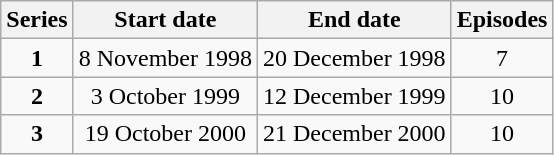<table class="wikitable" style="text-align:center;">
<tr>
<th>Series</th>
<th>Start date</th>
<th>End date</th>
<th>Episodes</th>
</tr>
<tr>
<td><strong>1</strong></td>
<td>8 November 1998</td>
<td>20 December 1998</td>
<td>7</td>
</tr>
<tr>
<td><strong>2</strong></td>
<td>3 October 1999</td>
<td>12 December 1999</td>
<td>10</td>
</tr>
<tr>
<td><strong>3</strong></td>
<td>19 October 2000</td>
<td>21 December 2000</td>
<td>10</td>
</tr>
</table>
